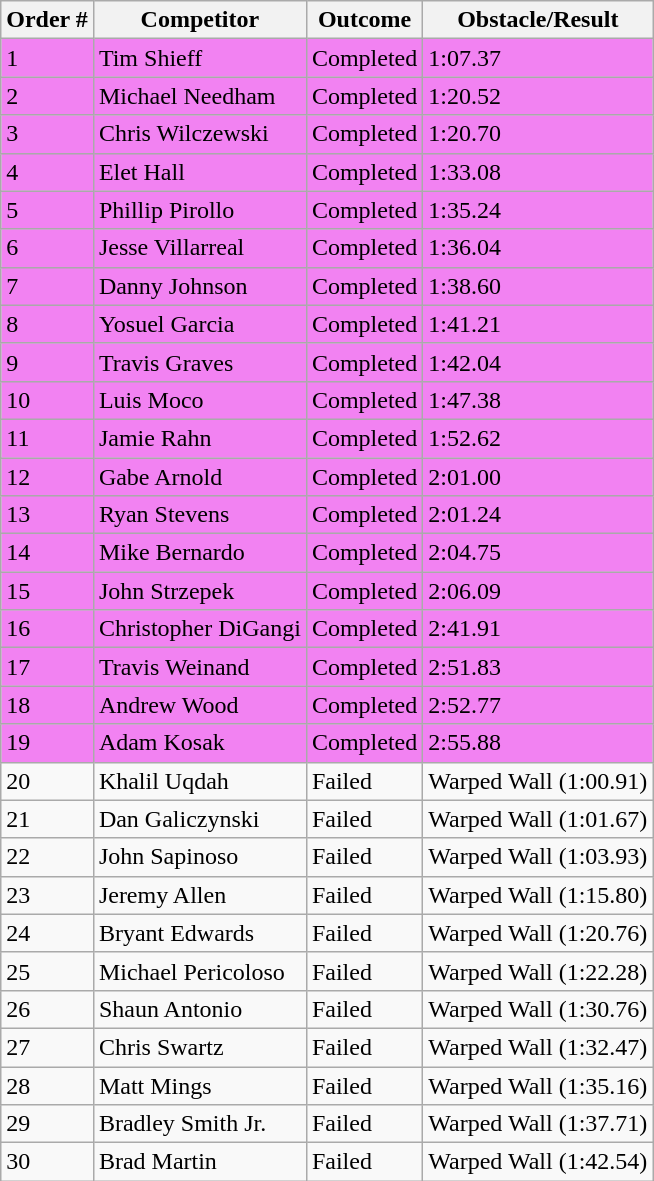<table class="wikitable sortable">
<tr>
<th>Order #</th>
<th>Competitor</th>
<th>Outcome</th>
<th>Obstacle/Result</th>
</tr>
<tr style="background-color:#f282f2">
<td>1</td>
<td>Tim Shieff</td>
<td>Completed</td>
<td>1:07.37</td>
</tr>
<tr style="background-color:#f282f2">
<td>2</td>
<td>Michael Needham</td>
<td>Completed</td>
<td>1:20.52</td>
</tr>
<tr style="background-color:#f282f2">
<td>3</td>
<td>Chris Wilczewski</td>
<td>Completed</td>
<td>1:20.70</td>
</tr>
<tr style="background-color:#f282f2">
<td>4</td>
<td>Elet Hall</td>
<td>Completed</td>
<td>1:33.08</td>
</tr>
<tr style="background-color:#f282f2">
<td>5</td>
<td>Phillip Pirollo</td>
<td>Completed</td>
<td>1:35.24</td>
</tr>
<tr style="background-color:#f282f2">
<td>6</td>
<td>Jesse Villarreal</td>
<td>Completed</td>
<td>1:36.04</td>
</tr>
<tr style="background-color:#f282f2">
<td>7</td>
<td>Danny Johnson</td>
<td>Completed</td>
<td>1:38.60</td>
</tr>
<tr style="background-color:#f282f2">
<td>8</td>
<td>Yosuel Garcia</td>
<td>Completed</td>
<td>1:41.21</td>
</tr>
<tr style="background-color:#f282f2">
<td>9</td>
<td>Travis Graves</td>
<td>Completed</td>
<td>1:42.04</td>
</tr>
<tr style="background-color:#f282f2">
<td>10</td>
<td>Luis Moco</td>
<td>Completed</td>
<td>1:47.38</td>
</tr>
<tr style="background-color:#f282f2">
<td>11</td>
<td>Jamie Rahn</td>
<td>Completed</td>
<td>1:52.62</td>
</tr>
<tr style="background-color:#f282f2">
<td>12</td>
<td>Gabe Arnold</td>
<td>Completed</td>
<td>2:01.00</td>
</tr>
<tr style="background-color:#f282f2">
<td>13</td>
<td>Ryan Stevens</td>
<td>Completed</td>
<td>2:01.24</td>
</tr>
<tr style="background-color:#f282f2">
<td>14</td>
<td>Mike Bernardo</td>
<td>Completed</td>
<td>2:04.75</td>
</tr>
<tr style="background-color:#f282f2">
<td>15</td>
<td>John Strzepek</td>
<td>Completed</td>
<td>2:06.09</td>
</tr>
<tr style="background-color:#f282f2">
<td>16</td>
<td>Christopher DiGangi</td>
<td>Completed</td>
<td>2:41.91</td>
</tr>
<tr style="background-color:#f282f2">
<td>17</td>
<td>Travis Weinand</td>
<td>Completed</td>
<td>2:51.83</td>
</tr>
<tr style="background-color:#f282f2">
<td>18</td>
<td>Andrew Wood</td>
<td>Completed</td>
<td>2:52.77</td>
</tr>
<tr style="background-color:#f282f2">
<td>19</td>
<td>Adam Kosak</td>
<td>Completed</td>
<td>2:55.88</td>
</tr>
<tr>
<td>20</td>
<td>Khalil Uqdah</td>
<td>Failed</td>
<td>Warped Wall (1:00.91)</td>
</tr>
<tr>
<td>21</td>
<td>Dan Galiczynski</td>
<td>Failed</td>
<td>Warped Wall (1:01.67)</td>
</tr>
<tr>
<td>22</td>
<td>John Sapinoso</td>
<td>Failed</td>
<td>Warped Wall (1:03.93)</td>
</tr>
<tr>
<td>23</td>
<td>Jeremy Allen</td>
<td>Failed</td>
<td>Warped Wall (1:15.80)</td>
</tr>
<tr>
<td>24</td>
<td>Bryant Edwards</td>
<td>Failed</td>
<td>Warped Wall (1:20.76)</td>
</tr>
<tr>
<td>25</td>
<td>Michael Pericoloso</td>
<td>Failed</td>
<td>Warped Wall (1:22.28)</td>
</tr>
<tr>
<td>26</td>
<td>Shaun Antonio</td>
<td>Failed</td>
<td>Warped Wall (1:30.76)</td>
</tr>
<tr>
<td>27</td>
<td>Chris Swartz</td>
<td>Failed</td>
<td>Warped Wall (1:32.47)</td>
</tr>
<tr>
<td>28</td>
<td>Matt Mings</td>
<td>Failed</td>
<td>Warped Wall (1:35.16)</td>
</tr>
<tr>
<td>29</td>
<td>Bradley Smith Jr.</td>
<td>Failed</td>
<td>Warped Wall (1:37.71)</td>
</tr>
<tr>
<td>30</td>
<td>Brad Martin</td>
<td>Failed</td>
<td>Warped Wall (1:42.54)</td>
</tr>
</table>
